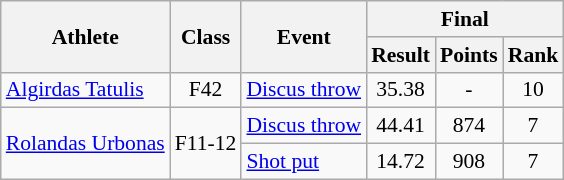<table class=wikitable style="font-size:90%">
<tr>
<th rowspan="2">Athlete</th>
<th rowspan="2">Class</th>
<th rowspan="2">Event</th>
<th colspan="3">Final</th>
</tr>
<tr>
<th>Result</th>
<th>Points</th>
<th>Rank</th>
</tr>
<tr>
<td><a href='#'>Algirdas Tatulis</a></td>
<td style="text-align:center;">F42</td>
<td><a href='#'>Discus throw</a></td>
<td style="text-align:center;">35.38</td>
<td style="text-align:center;">-</td>
<td style="text-align:center;">10</td>
</tr>
<tr>
<td rowspan="2"><a href='#'>Rolandas Urbonas</a></td>
<td rowspan="2" style="text-align:center;">F11-12</td>
<td><a href='#'>Discus throw</a></td>
<td style="text-align:center;">44.41</td>
<td style="text-align:center;">874</td>
<td style="text-align:center;">7</td>
</tr>
<tr>
<td><a href='#'>Shot put</a></td>
<td style="text-align:center;">14.72</td>
<td style="text-align:center;">908</td>
<td style="text-align:center;">7</td>
</tr>
</table>
